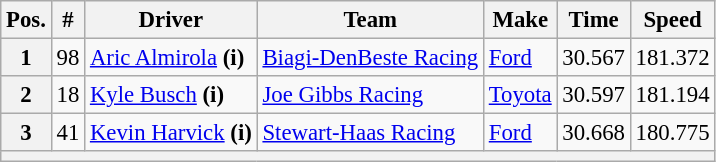<table class="wikitable" style="font-size:95%">
<tr>
<th>Pos.</th>
<th>#</th>
<th>Driver</th>
<th>Team</th>
<th>Make</th>
<th>Time</th>
<th>Speed</th>
</tr>
<tr>
<th>1</th>
<td>98</td>
<td><a href='#'>Aric Almirola</a> <strong>(i)</strong></td>
<td><a href='#'>Biagi-DenBeste Racing</a></td>
<td><a href='#'>Ford</a></td>
<td>30.567</td>
<td>181.372</td>
</tr>
<tr>
<th>2</th>
<td>18</td>
<td><a href='#'>Kyle Busch</a> <strong>(i)</strong></td>
<td><a href='#'>Joe Gibbs Racing</a></td>
<td><a href='#'>Toyota</a></td>
<td>30.597</td>
<td>181.194</td>
</tr>
<tr>
<th>3</th>
<td>41</td>
<td><a href='#'>Kevin Harvick</a> <strong>(i)</strong></td>
<td><a href='#'>Stewart-Haas Racing</a></td>
<td><a href='#'>Ford</a></td>
<td>30.668</td>
<td>180.775</td>
</tr>
<tr>
<th colspan="7"></th>
</tr>
</table>
